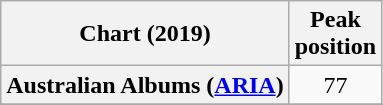<table class="wikitable sortable plainrowheaders" style="text-align:center">
<tr>
<th scope="col">Chart (2019)</th>
<th scope="col">Peak<br>position</th>
</tr>
<tr>
<th scope="row">Australian Albums (<a href='#'>ARIA</a>)</th>
<td>77</td>
</tr>
<tr>
</tr>
<tr>
</tr>
<tr>
</tr>
<tr>
</tr>
<tr>
</tr>
<tr>
</tr>
</table>
